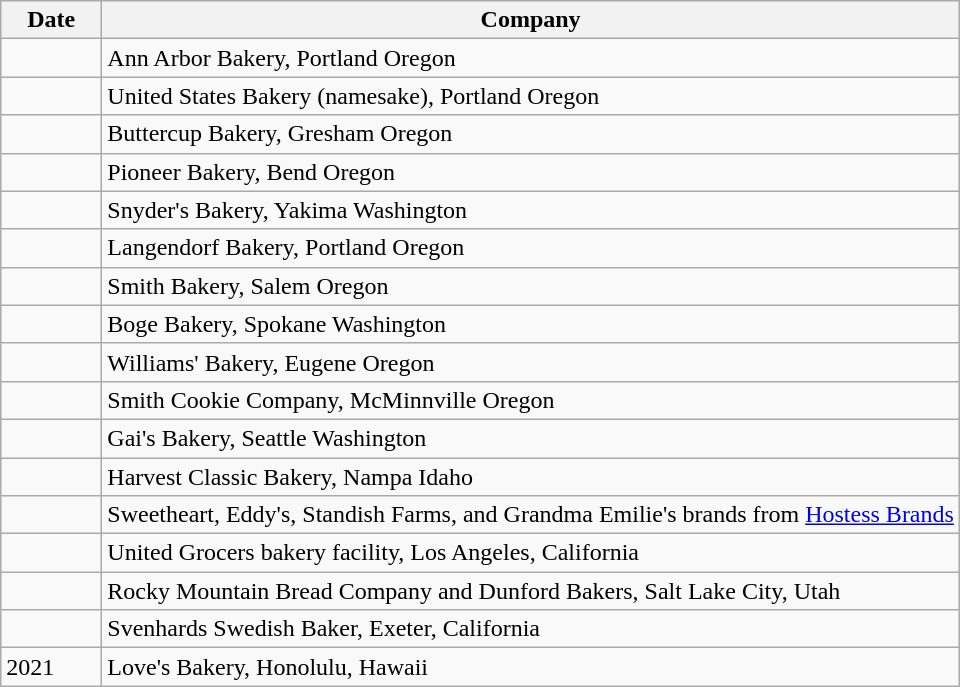<table class="wikitable sortable">
<tr>
<th style="width:60px;" scope="col">Date</th>
<th scope=col>Company</th>
</tr>
<tr>
<td></td>
<td>Ann Arbor Bakery, Portland Oregon</td>
</tr>
<tr>
<td></td>
<td>United States Bakery (namesake), Portland Oregon</td>
</tr>
<tr>
<td></td>
<td>Buttercup Bakery, Gresham Oregon</td>
</tr>
<tr>
<td></td>
<td>Pioneer Bakery, Bend Oregon</td>
</tr>
<tr>
<td></td>
<td>Snyder's Bakery, Yakima Washington</td>
</tr>
<tr>
<td></td>
<td>Langendorf Bakery, Portland Oregon</td>
</tr>
<tr>
<td></td>
<td>Smith Bakery, Salem Oregon</td>
</tr>
<tr>
<td></td>
<td>Boge Bakery, Spokane Washington</td>
</tr>
<tr>
<td></td>
<td>Williams' Bakery, Eugene Oregon</td>
</tr>
<tr>
<td></td>
<td>Smith Cookie Company, McMinnville Oregon</td>
</tr>
<tr>
<td></td>
<td>Gai's Bakery, Seattle Washington</td>
</tr>
<tr>
<td></td>
<td>Harvest Classic Bakery, Nampa Idaho</td>
</tr>
<tr>
<td></td>
<td>Sweetheart, Eddy's, Standish Farms, and Grandma Emilie's brands from <a href='#'>Hostess Brands</a></td>
</tr>
<tr>
<td></td>
<td>United Grocers bakery facility, Los Angeles, California</td>
</tr>
<tr>
<td></td>
<td>Rocky Mountain Bread Company and Dunford Bakers, Salt Lake City, Utah</td>
</tr>
<tr>
<td></td>
<td>Svenhards Swedish Baker, Exeter, California</td>
</tr>
<tr>
<td>2021</td>
<td>Love's Bakery, Honolulu, Hawaii</td>
</tr>
</table>
